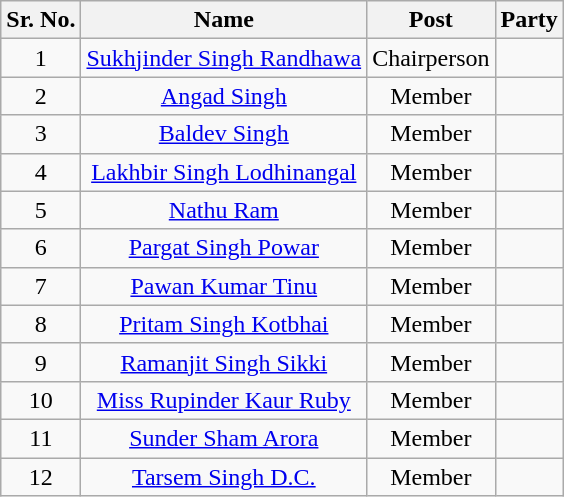<table class="wikitable sortable">
<tr>
<th>Sr. No.</th>
<th>Name</th>
<th>Post</th>
<th colspan="2">Party</th>
</tr>
<tr align="center">
<td>1</td>
<td><a href='#'>Sukhjinder Singh Randhawa</a></td>
<td>Chairperson</td>
<td></td>
</tr>
<tr align="center">
<td>2</td>
<td><a href='#'>Angad Singh</a></td>
<td>Member</td>
<td></td>
</tr>
<tr align="center">
<td>3</td>
<td><a href='#'>Baldev Singh</a></td>
<td>Member</td>
<td></td>
</tr>
<tr align="center">
<td>4</td>
<td><a href='#'>Lakhbir Singh Lodhinangal</a></td>
<td>Member</td>
<td></td>
</tr>
<tr align="center">
<td>5</td>
<td><a href='#'>Nathu Ram</a></td>
<td>Member</td>
<td></td>
</tr>
<tr align="center">
<td>6</td>
<td><a href='#'>Pargat Singh Powar</a></td>
<td>Member</td>
<td></td>
</tr>
<tr align="center">
<td>7</td>
<td><a href='#'>Pawan Kumar Tinu</a></td>
<td>Member</td>
<td></td>
</tr>
<tr align="center">
<td>8</td>
<td><a href='#'>Pritam Singh Kotbhai</a></td>
<td>Member</td>
<td></td>
</tr>
<tr align="center">
<td>9</td>
<td><a href='#'>Ramanjit Singh Sikki</a></td>
<td>Member</td>
<td></td>
</tr>
<tr align="center">
<td>10</td>
<td><a href='#'>Miss Rupinder Kaur Ruby</a></td>
<td>Member</td>
<td></td>
</tr>
<tr align="center">
<td>11</td>
<td><a href='#'>Sunder Sham Arora</a></td>
<td>Member</td>
<td></td>
</tr>
<tr align="center">
<td>12</td>
<td><a href='#'>Tarsem Singh D.C.</a></td>
<td>Member</td>
<td></td>
</tr>
</table>
